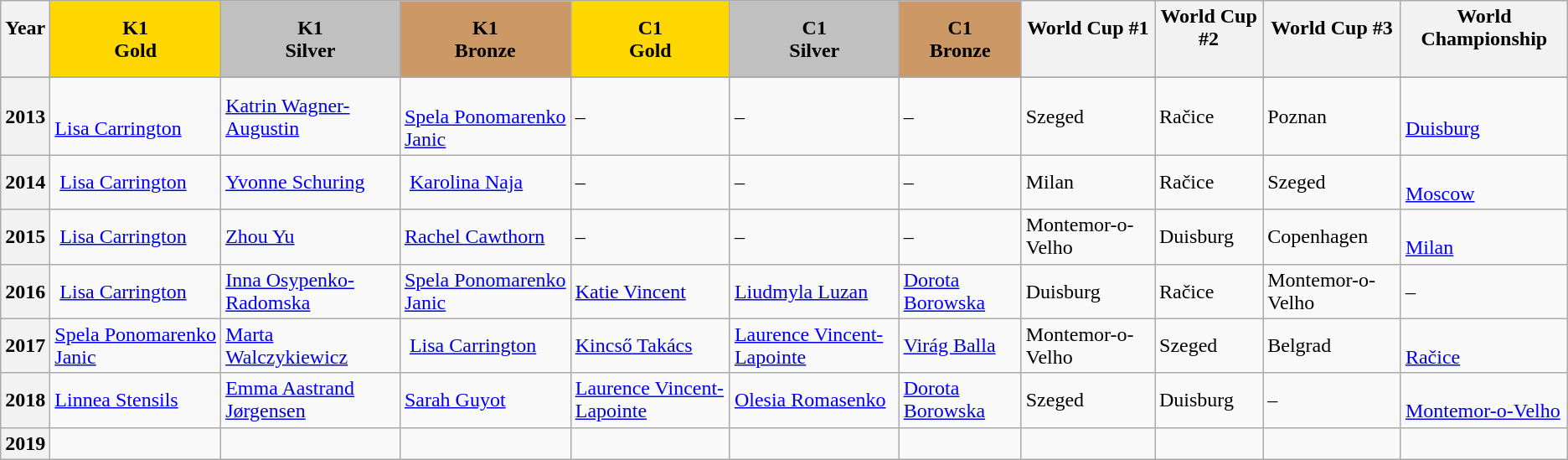<table class="wikitable sortable">
<tr>
<th>Year<br><br></th>
<th style="background:Gold">K1 <br> Gold</th>
<th style="background:Silver">K1 <br> Silver</th>
<th style="background:#c96">K1 <br> Bronze</th>
<th style="background:Gold">C1 <br> Gold</th>
<th style="background:Silver">C1 <br> Silver</th>
<th style="background:#c96">C1 <br> Bronze</th>
<th>World Cup #1<br><br></th>
<th>World Cup #2<br><br></th>
<th>World Cup #3<br><br></th>
<th>World Championship<br><br></th>
</tr>
<tr>
</tr>
<tr>
<th>2013</th>
<td> <br> <a href='#'>Lisa Carrington</a></td>
<td> <a href='#'>Katrin Wagner-Augustin</a></td>
<td> <br> <a href='#'>Spela Ponomarenko Janic</a></td>
<td>–</td>
<td>–</td>
<td>–</td>
<td> Szeged</td>
<td> Račice</td>
<td> Poznan</td>
<td> <br> <a href='#'> Duisburg</a></td>
</tr>
<tr>
<th>2014</th>
<td> <a href='#'>Lisa Carrington</a></td>
<td> <a href='#'>Yvonne Schuring</a></td>
<td> <a href='#'>Karolina Naja</a></td>
<td>–</td>
<td>–</td>
<td>–</td>
<td> Milan</td>
<td> Račice</td>
<td> Szeged</td>
<td> <br> <a href='#'> Moscow</a></td>
</tr>
<tr>
<th>2015</th>
<td> <a href='#'>Lisa Carrington</a></td>
<td> <a href='#'>Zhou Yu</a></td>
<td> <a href='#'>Rachel Cawthorn</a></td>
<td>–</td>
<td>–</td>
<td>–</td>
<td> Montemor-o-Velho</td>
<td> Duisburg</td>
<td> Copenhagen</td>
<td> <br> <a href='#'> Milan</a></td>
</tr>
<tr>
<th>2016</th>
<td> <a href='#'>Lisa Carrington</a></td>
<td> <a href='#'>Inna Osypenko-Radomska</a></td>
<td> <a href='#'>Spela Ponomarenko Janic</a></td>
<td> <a href='#'>Katie Vincent</a></td>
<td> <a href='#'>Liudmyla Luzan</a></td>
<td> <a href='#'>Dorota Borowska</a></td>
<td> Duisburg</td>
<td> Račice</td>
<td> Montemor-o-Velho</td>
<td>–</td>
</tr>
<tr>
<th>2017</th>
<td> <a href='#'>Spela Ponomarenko Janic</a></td>
<td> <a href='#'>Marta Walczykiewicz</a></td>
<td> <a href='#'>Lisa Carrington</a></td>
<td> <a href='#'>Kincső Takács</a></td>
<td> <a href='#'>Laurence Vincent-Lapointe</a></td>
<td> <a href='#'>Virág Balla</a></td>
<td> Montemor-o-Velho</td>
<td> Szeged</td>
<td> Belgrad</td>
<td> <br> <a href='#'> Račice</a></td>
</tr>
<tr>
<th>2018</th>
<td> <a href='#'>Linnea Stensils</a></td>
<td> <a href='#'>Emma Aastrand Jørgensen</a></td>
<td> <a href='#'>Sarah Guyot</a></td>
<td> <a href='#'>Laurence Vincent-Lapointe</a></td>
<td> <a href='#'>Olesia Romasenko</a></td>
<td> <a href='#'>Dorota Borowska</a></td>
<td> Szeged</td>
<td> Duisburg</td>
<td>–</td>
<td> <br> <a href='#'> Montemor-o-Velho</a></td>
</tr>
<tr>
<th>2019</th>
<td></td>
<td></td>
<td></td>
<td></td>
<td></td>
<td></td>
<td></td>
<td></td>
<td></td>
<td></td>
</tr>
</table>
